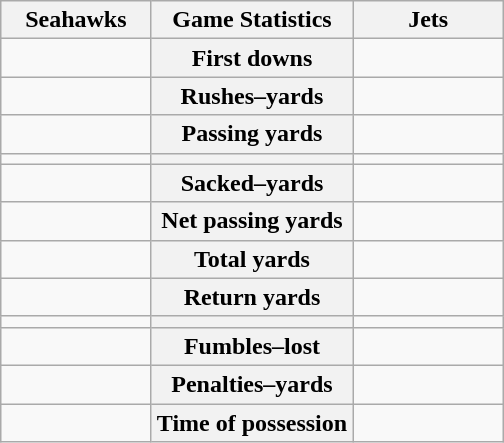<table class="wikitable" style="margin: 1em auto 1em auto">
<tr>
<th style="width:30%;">Seahawks</th>
<th style="width:40%;">Game Statistics</th>
<th style="width:30%;">Jets</th>
</tr>
<tr>
<td style="text-align:right;"></td>
<th>First downs</th>
<td></td>
</tr>
<tr>
<td style="text-align:right;"></td>
<th>Rushes–yards</th>
<td></td>
</tr>
<tr>
<td style="text-align:right;"></td>
<th>Passing yards</th>
<td></td>
</tr>
<tr>
<td style="text-align:right;"></td>
<th></th>
<td></td>
</tr>
<tr>
<td style="text-align:right;"></td>
<th>Sacked–yards</th>
<td></td>
</tr>
<tr>
<td style="text-align:right;"></td>
<th>Net passing yards</th>
<td></td>
</tr>
<tr>
<td style="text-align:right;"></td>
<th>Total yards</th>
<td></td>
</tr>
<tr>
<td style="text-align:right;"></td>
<th>Return yards</th>
<td></td>
</tr>
<tr>
<td style="text-align:right;"></td>
<th></th>
<td></td>
</tr>
<tr>
<td style="text-align:right;"></td>
<th>Fumbles–lost</th>
<td></td>
</tr>
<tr>
<td style="text-align:right;"></td>
<th>Penalties–yards</th>
<td></td>
</tr>
<tr>
<td style="text-align:right;"></td>
<th>Time of possession</th>
<td></td>
</tr>
</table>
